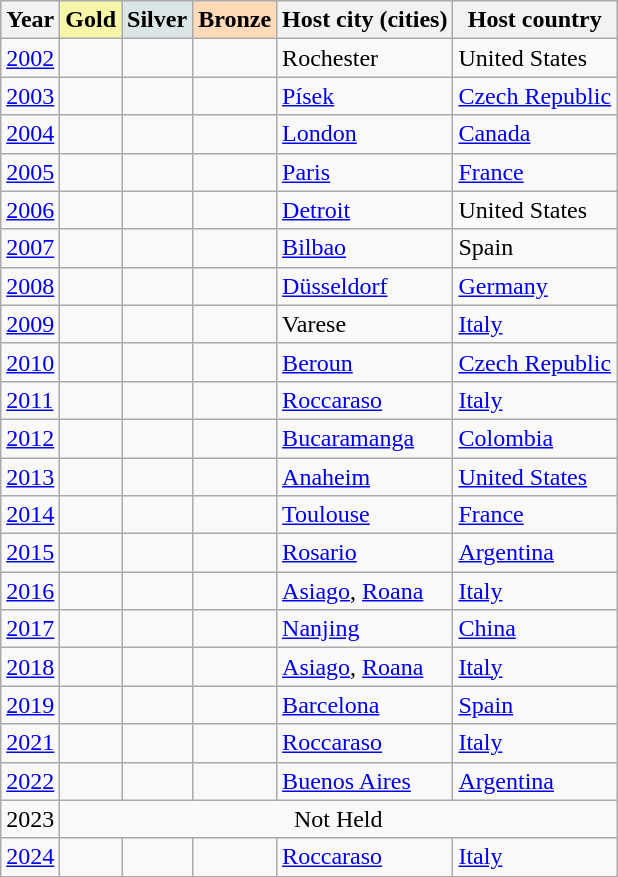<table class="wikitable sortable">
<tr bgcolor="#efefef" align=left>
<th>Year</th>
<th style="background-color: #F7F6A8;"> Gold</th>
<th style="background-color: #DCE5E5;"> Silver</th>
<th style="background-color: #FFDAB9;"> Bronze</th>
<th>Host city (cities)</th>
<th>Host country</th>
</tr>
<tr>
<td><a href='#'>2002</a></td>
<td></td>
<td></td>
<td></td>
<td>Rochester</td>
<td>United States</td>
</tr>
<tr>
<td><a href='#'>2003</a></td>
<td></td>
<td></td>
<td></td>
<td><a href='#'>Písek</a></td>
<td><a href='#'>Czech Republic</a></td>
</tr>
<tr>
<td><a href='#'>2004</a></td>
<td></td>
<td></td>
<td></td>
<td><a href='#'>London</a></td>
<td><a href='#'>Canada</a></td>
</tr>
<tr>
<td><a href='#'>2005</a></td>
<td></td>
<td></td>
<td></td>
<td><a href='#'>Paris</a></td>
<td><a href='#'>France</a></td>
</tr>
<tr>
<td><a href='#'>2006</a></td>
<td></td>
<td></td>
<td></td>
<td><a href='#'>Detroit</a></td>
<td>United States</td>
</tr>
<tr>
<td><a href='#'>2007</a></td>
<td></td>
<td></td>
<td></td>
<td><a href='#'>Bilbao</a></td>
<td>Spain</td>
</tr>
<tr>
<td><a href='#'>2008</a></td>
<td></td>
<td></td>
<td></td>
<td><a href='#'>Düsseldorf</a></td>
<td><a href='#'>Germany</a></td>
</tr>
<tr>
<td><a href='#'>2009</a></td>
<td></td>
<td></td>
<td></td>
<td>Varese</td>
<td><a href='#'>Italy</a></td>
</tr>
<tr>
<td><a href='#'>2010</a></td>
<td></td>
<td></td>
<td></td>
<td><a href='#'>Beroun</a></td>
<td><a href='#'>Czech Republic</a></td>
</tr>
<tr>
<td><a href='#'>2011</a></td>
<td></td>
<td></td>
<td></td>
<td><a href='#'>Roccaraso</a></td>
<td><a href='#'>Italy</a></td>
</tr>
<tr>
<td><a href='#'>2012</a></td>
<td></td>
<td></td>
<td></td>
<td><a href='#'>Bucaramanga</a></td>
<td><a href='#'>Colombia</a></td>
</tr>
<tr>
<td><a href='#'>2013</a></td>
<td></td>
<td></td>
<td></td>
<td><a href='#'>Anaheim</a></td>
<td><a href='#'>United States</a></td>
</tr>
<tr>
<td><a href='#'>2014</a></td>
<td></td>
<td></td>
<td></td>
<td><a href='#'>Toulouse</a></td>
<td><a href='#'>France</a></td>
</tr>
<tr>
<td><a href='#'>2015</a></td>
<td></td>
<td></td>
<td></td>
<td><a href='#'>Rosario</a></td>
<td><a href='#'>Argentina</a></td>
</tr>
<tr>
<td><a href='#'>2016</a></td>
<td></td>
<td></td>
<td></td>
<td><a href='#'>Asiago</a>, <a href='#'>Roana</a></td>
<td><a href='#'>Italy</a></td>
</tr>
<tr>
<td><a href='#'>2017</a></td>
<td></td>
<td></td>
<td></td>
<td><a href='#'>Nanjing</a></td>
<td><a href='#'>China</a></td>
</tr>
<tr>
<td><a href='#'>2018</a></td>
<td></td>
<td></td>
<td></td>
<td><a href='#'>Asiago</a>, <a href='#'>Roana</a></td>
<td><a href='#'>Italy</a></td>
</tr>
<tr>
<td><a href='#'>2019</a></td>
<td></td>
<td></td>
<td></td>
<td><a href='#'>Barcelona</a></td>
<td><a href='#'>Spain</a></td>
</tr>
<tr>
<td><a href='#'>2021</a></td>
<td></td>
<td></td>
<td></td>
<td><a href='#'>Roccaraso</a></td>
<td><a href='#'>Italy</a></td>
</tr>
<tr>
<td><a href='#'>2022</a></td>
<td></td>
<td></td>
<td></td>
<td><a href='#'>Buenos Aires</a></td>
<td><a href='#'>Argentina</a></td>
</tr>
<tr>
<td>2023</td>
<td align=center colspan="5">Not Held</td>
</tr>
<tr>
<td><a href='#'>2024</a></td>
<td></td>
<td></td>
<td></td>
<td><a href='#'>Roccaraso</a></td>
<td><a href='#'>Italy</a></td>
</tr>
</table>
